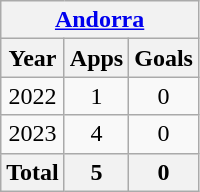<table class="wikitable" style="text-align:center">
<tr>
<th colspan=3><a href='#'>Andorra</a></th>
</tr>
<tr>
<th>Year</th>
<th>Apps</th>
<th>Goals</th>
</tr>
<tr>
<td>2022</td>
<td>1</td>
<td>0</td>
</tr>
<tr>
<td>2023</td>
<td>4</td>
<td>0</td>
</tr>
<tr>
<th>Total</th>
<th>5</th>
<th>0</th>
</tr>
</table>
